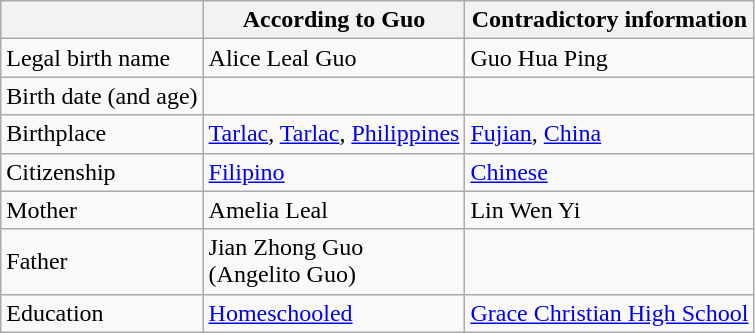<table class="wikitable" style="text-align: left">
<tr>
<th></th>
<th>According to Guo</th>
<th>Contradictory information</th>
</tr>
<tr>
<td>Legal birth name</td>
<td>Alice Leal Guo</td>
<td>Guo Hua Ping<br></td>
</tr>
<tr>
<td>Birth date (and age)</td>
<td><br></td>
<td><br></td>
</tr>
<tr>
<td>Birthplace</td>
<td><a href='#'>Tarlac</a>, <a href='#'>Tarlac</a>, <a href='#'>Philippines</a> </td>
<td><a href='#'>Fujian</a>, <a href='#'>China</a><br></td>
</tr>
<tr>
<td>Citizenship</td>
<td><a href='#'>Filipino</a></td>
<td><a href='#'>Chinese</a><br></td>
</tr>
<tr>
<td>Mother</td>
<td>Amelia Leal</td>
<td>Lin Wen Yi<br></td>
</tr>
<tr>
<td>Father</td>
<td>Jian Zhong Guo<br>(Angelito Guo)</td>
<td></td>
</tr>
<tr>
<td>Education</td>
<td><a href='#'>Homeschooled</a> </td>
<td><a href='#'>Grace Christian High School</a> </td>
</tr>
</table>
